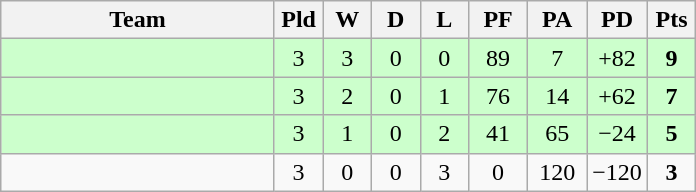<table class="wikitable" style="text-align:center;">
<tr>
<th width=175>Team</th>
<th width=25 abbr="Played">Pld</th>
<th width=25 abbr="Won">W</th>
<th width=25 abbr="Drawn">D</th>
<th width=25 abbr="Lost">L</th>
<th width=32 abbr="Points for">PF</th>
<th width=32 abbr="Points against">PA</th>
<th width=32 abbr="Points difference">PD</th>
<th width=25 abbr="Points">Pts</th>
</tr>
<tr bgcolor=ccffcc>
<td align=left></td>
<td>3</td>
<td>3</td>
<td>0</td>
<td>0</td>
<td>89</td>
<td>7</td>
<td>+82</td>
<td><strong>9</strong></td>
</tr>
<tr bgcolor=ccffcc>
<td align=left></td>
<td>3</td>
<td>2</td>
<td>0</td>
<td>1</td>
<td>76</td>
<td>14</td>
<td>+62</td>
<td><strong>7</strong></td>
</tr>
<tr bgcolor=ccffcc>
<td align=left></td>
<td>3</td>
<td>1</td>
<td>0</td>
<td>2</td>
<td>41</td>
<td>65</td>
<td>−24</td>
<td><strong>5</strong></td>
</tr>
<tr>
<td align=left></td>
<td>3</td>
<td>0</td>
<td>0</td>
<td>3</td>
<td>0</td>
<td>120</td>
<td>−120</td>
<td><strong>3</strong></td>
</tr>
</table>
